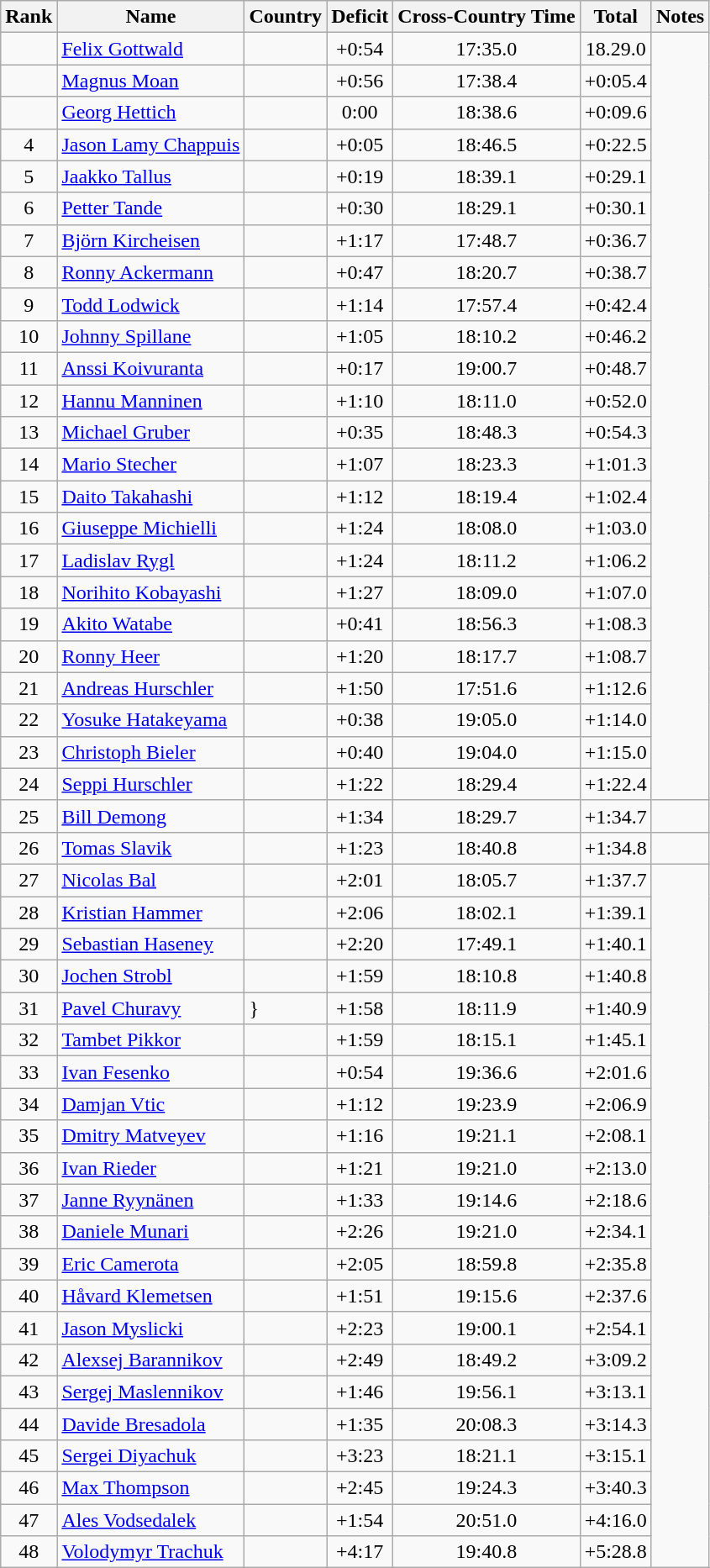<table class="wikitable sortable" style="text-align:center">
<tr>
<th>Rank</th>
<th>Name</th>
<th>Country</th>
<th>Deficit</th>
<th>Cross-Country Time</th>
<th>Total</th>
<th>Notes</th>
</tr>
<tr>
<td></td>
<td align="left"><a href='#'>Felix Gottwald</a></td>
<td align="left"></td>
<td>+0:54</td>
<td>17:35.0</td>
<td>18.29.0</td>
</tr>
<tr>
<td></td>
<td align="left"><a href='#'>Magnus Moan</a></td>
<td align="left"></td>
<td>+0:56</td>
<td>17:38.4</td>
<td>+0:05.4</td>
</tr>
<tr>
<td></td>
<td align="left"><a href='#'>Georg Hettich</a></td>
<td align="left"></td>
<td>0:00</td>
<td>18:38.6</td>
<td>+0:09.6</td>
</tr>
<tr>
<td>4</td>
<td align="left"><a href='#'>Jason Lamy Chappuis</a></td>
<td align="left"></td>
<td>+0:05</td>
<td>18:46.5</td>
<td>+0:22.5</td>
</tr>
<tr>
<td>5</td>
<td align="left"><a href='#'>Jaakko Tallus</a></td>
<td align="left"></td>
<td>+0:19</td>
<td>18:39.1</td>
<td>+0:29.1</td>
</tr>
<tr>
<td>6</td>
<td align="left"><a href='#'>Petter Tande</a></td>
<td align="left"></td>
<td>+0:30</td>
<td>18:29.1</td>
<td>+0:30.1</td>
</tr>
<tr>
<td>7</td>
<td align="left"><a href='#'>Björn Kircheisen</a></td>
<td align="left"></td>
<td>+1:17</td>
<td>17:48.7</td>
<td>+0:36.7</td>
</tr>
<tr>
<td>8</td>
<td align="left"><a href='#'>Ronny Ackermann</a></td>
<td align="left"></td>
<td>+0:47</td>
<td>18:20.7</td>
<td>+0:38.7</td>
</tr>
<tr>
<td>9</td>
<td align="left"><a href='#'>Todd Lodwick</a></td>
<td align="left"></td>
<td>+1:14</td>
<td>17:57.4</td>
<td>+0:42.4</td>
</tr>
<tr>
<td>10</td>
<td align="left"><a href='#'>Johnny Spillane</a></td>
<td align="left"></td>
<td>+1:05</td>
<td>18:10.2</td>
<td>+0:46.2</td>
</tr>
<tr>
<td>11</td>
<td align="left"><a href='#'>Anssi Koivuranta</a></td>
<td align="left"></td>
<td>+0:17</td>
<td>19:00.7</td>
<td>+0:48.7</td>
</tr>
<tr>
<td>12</td>
<td align="left"><a href='#'>Hannu Manninen</a></td>
<td align="left"></td>
<td>+1:10</td>
<td>18:11.0</td>
<td>+0:52.0</td>
</tr>
<tr>
<td>13</td>
<td align="left"><a href='#'>Michael Gruber</a></td>
<td align="left"></td>
<td>+0:35</td>
<td>18:48.3</td>
<td>+0:54.3</td>
</tr>
<tr>
<td>14</td>
<td align="left"><a href='#'>Mario Stecher</a></td>
<td align="left"></td>
<td>+1:07</td>
<td>18:23.3</td>
<td>+1:01.3</td>
</tr>
<tr>
<td>15</td>
<td align="left"><a href='#'>Daito Takahashi</a></td>
<td align="left"></td>
<td>+1:12</td>
<td>18:19.4</td>
<td>+1:02.4</td>
</tr>
<tr>
<td>16</td>
<td align="left"><a href='#'>Giuseppe Michielli</a></td>
<td align="left"></td>
<td>+1:24</td>
<td>18:08.0</td>
<td>+1:03.0</td>
</tr>
<tr>
<td>17</td>
<td align="left"><a href='#'>Ladislav Rygl</a></td>
<td align="left"></td>
<td>+1:24</td>
<td>18:11.2</td>
<td>+1:06.2</td>
</tr>
<tr>
<td>18</td>
<td align="left"><a href='#'>Norihito Kobayashi</a></td>
<td align="left"></td>
<td>+1:27</td>
<td>18:09.0</td>
<td>+1:07.0</td>
</tr>
<tr>
<td>19</td>
<td align="left"><a href='#'>Akito Watabe</a></td>
<td align="left"></td>
<td>+0:41</td>
<td>18:56.3</td>
<td>+1:08.3</td>
</tr>
<tr>
<td>20</td>
<td align="left"><a href='#'>Ronny Heer</a></td>
<td align="left"></td>
<td>+1:20</td>
<td>18:17.7</td>
<td>+1:08.7</td>
</tr>
<tr>
<td>21</td>
<td align="left"><a href='#'>Andreas Hurschler</a></td>
<td align="left"></td>
<td>+1:50</td>
<td>17:51.6</td>
<td>+1:12.6</td>
</tr>
<tr>
<td>22</td>
<td align="left"><a href='#'>Yosuke Hatakeyama</a></td>
<td align="left"></td>
<td>+0:38</td>
<td>19:05.0</td>
<td>+1:14.0</td>
</tr>
<tr>
<td>23</td>
<td align="left"><a href='#'>Christoph Bieler</a></td>
<td align="left"></td>
<td>+0:40</td>
<td>19:04.0</td>
<td>+1:15.0</td>
</tr>
<tr>
<td>24</td>
<td align="left"><a href='#'>Seppi Hurschler</a></td>
<td align="left"></td>
<td>+1:22</td>
<td>18:29.4</td>
<td>+1:22.4</td>
</tr>
<tr>
<td>25</td>
<td align="left"><a href='#'>Bill Demong</a></td>
<td align="left"></td>
<td>+1:34</td>
<td>18:29.7</td>
<td>+1:34.7</td>
<td></td>
</tr>
<tr>
<td>26</td>
<td align="left"><a href='#'>Tomas Slavik</a></td>
<td align="left"></td>
<td>+1:23</td>
<td>18:40.8</td>
<td>+1:34.8</td>
<td></td>
</tr>
<tr>
<td>27</td>
<td align="left"><a href='#'>Nicolas Bal</a></td>
<td align="left"></td>
<td>+2:01</td>
<td>18:05.7</td>
<td>+1:37.7</td>
</tr>
<tr>
<td>28</td>
<td align="left"><a href='#'>Kristian Hammer</a></td>
<td align="left"></td>
<td>+2:06</td>
<td>18:02.1</td>
<td>+1:39.1</td>
</tr>
<tr>
<td>29</td>
<td align="left"><a href='#'>Sebastian Haseney</a></td>
<td align="left"></td>
<td>+2:20</td>
<td>17:49.1</td>
<td>+1:40.1</td>
</tr>
<tr>
<td>30</td>
<td align="left"><a href='#'>Jochen Strobl</a></td>
<td align="left"></td>
<td>+1:59</td>
<td>18:10.8</td>
<td>+1:40.8</td>
</tr>
<tr>
<td>31</td>
<td align="left"><a href='#'>Pavel Churavy</a></td>
<td align="left">}</td>
<td>+1:58</td>
<td>18:11.9</td>
<td>+1:40.9</td>
</tr>
<tr>
<td>32</td>
<td align="left"><a href='#'>Tambet Pikkor</a></td>
<td align="left"></td>
<td>+1:59</td>
<td>18:15.1</td>
<td>+1:45.1</td>
</tr>
<tr>
<td>33</td>
<td align="left"><a href='#'>Ivan Fesenko</a></td>
<td align="left"></td>
<td>+0:54</td>
<td>19:36.6</td>
<td>+2:01.6</td>
</tr>
<tr>
<td>34</td>
<td align="left"><a href='#'>Damjan Vtic</a></td>
<td align="left"></td>
<td>+1:12</td>
<td>19:23.9</td>
<td>+2:06.9</td>
</tr>
<tr>
<td>35</td>
<td align="left"><a href='#'>Dmitry Matveyev</a></td>
<td align="left"></td>
<td>+1:16</td>
<td>19:21.1</td>
<td>+2:08.1</td>
</tr>
<tr>
<td>36</td>
<td align="left"><a href='#'>Ivan Rieder</a></td>
<td align="left"></td>
<td>+1:21</td>
<td>19:21.0</td>
<td>+2:13.0</td>
</tr>
<tr>
<td>37</td>
<td align="left"><a href='#'>Janne Ryynänen</a></td>
<td align="left"></td>
<td>+1:33</td>
<td>19:14.6</td>
<td>+2:18.6</td>
</tr>
<tr>
<td>38</td>
<td align="left"><a href='#'>Daniele Munari</a></td>
<td align="left"></td>
<td>+2:26</td>
<td>19:21.0</td>
<td>+2:34.1</td>
</tr>
<tr>
<td>39</td>
<td align="left"><a href='#'>Eric Camerota</a></td>
<td align="left"></td>
<td>+2:05</td>
<td>18:59.8</td>
<td>+2:35.8</td>
</tr>
<tr>
<td>40</td>
<td align="left"><a href='#'>Håvard Klemetsen</a></td>
<td align="left"></td>
<td>+1:51</td>
<td>19:15.6</td>
<td>+2:37.6</td>
</tr>
<tr>
<td>41</td>
<td align="left"><a href='#'>Jason Myslicki</a></td>
<td align="left"></td>
<td>+2:23</td>
<td>19:00.1</td>
<td>+2:54.1</td>
</tr>
<tr>
<td>42</td>
<td align="left"><a href='#'>Alexsej Barannikov</a></td>
<td align="left"></td>
<td>+2:49</td>
<td>18:49.2</td>
<td>+3:09.2</td>
</tr>
<tr>
<td>43</td>
<td align="left"><a href='#'>Sergej Maslennikov</a></td>
<td align="left"></td>
<td>+1:46</td>
<td>19:56.1</td>
<td>+3:13.1</td>
</tr>
<tr>
<td>44</td>
<td align="left"><a href='#'>Davide Bresadola</a></td>
<td align="left"></td>
<td>+1:35</td>
<td>20:08.3</td>
<td>+3:14.3</td>
</tr>
<tr>
<td>45</td>
<td align="left"><a href='#'>Sergei Diyachuk</a></td>
<td align="left"></td>
<td>+3:23</td>
<td>18:21.1</td>
<td>+3:15.1</td>
</tr>
<tr>
<td>46</td>
<td align="left"><a href='#'>Max Thompson</a></td>
<td align="left"></td>
<td>+2:45</td>
<td>19:24.3</td>
<td>+3:40.3</td>
</tr>
<tr>
<td>47</td>
<td align="left"><a href='#'>Ales Vodsedalek</a></td>
<td align="left"></td>
<td>+1:54</td>
<td>20:51.0</td>
<td>+4:16.0</td>
</tr>
<tr>
<td>48</td>
<td align="left"><a href='#'>Volodymyr Trachuk</a></td>
<td align="left"></td>
<td>+4:17</td>
<td>19:40.8</td>
<td>+5:28.8</td>
</tr>
</table>
